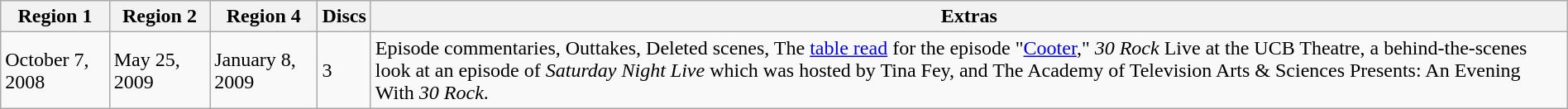<table class="wikitable" style="width:100%;">
<tr>
<th>Region 1</th>
<th>Region 2</th>
<th>Region 4</th>
<th>Discs</th>
<th>Extras</th>
</tr>
<tr>
<td>October 7, 2008</td>
<td>May 25, 2009</td>
<td>January 8, 2009</td>
<td>3</td>
<td>Episode commentaries, Outtakes, Deleted scenes, The <a href='#'>table read</a> for the episode "<a href='#'>Cooter</a>," <em>30 Rock</em> Live at the UCB Theatre, a behind-the-scenes look at an episode of <em>Saturday Night Live</em> which was hosted by Tina Fey, and The Academy of Television Arts & Sciences Presents: An Evening With <em>30 Rock</em>.</td>
</tr>
</table>
